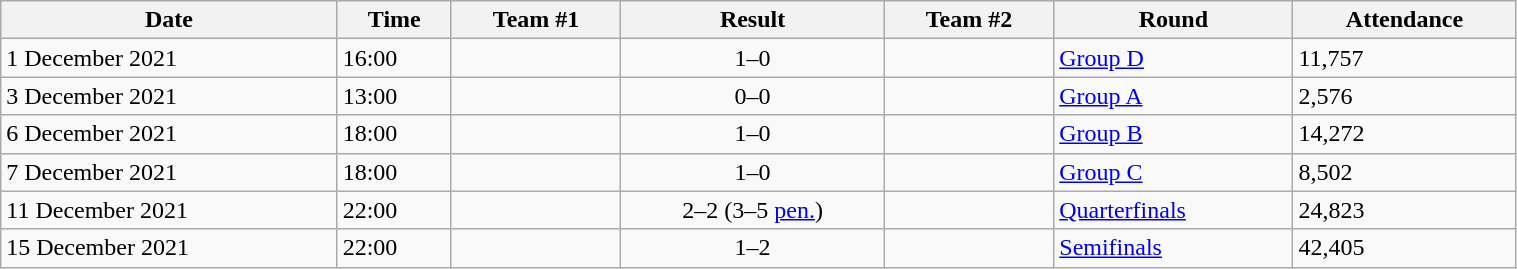<table class="wikitable" style="text-align: left;" width="80%">
<tr>
<th>Date</th>
<th>Time</th>
<th>Team #1</th>
<th>Result</th>
<th>Team #2</th>
<th>Round</th>
<th>Attendance</th>
</tr>
<tr>
<td>1 December 2021</td>
<td>16:00</td>
<td></td>
<td style="text-align:center;">1–0</td>
<td></td>
<td><a href='#'>Group D</a></td>
<td>11,757</td>
</tr>
<tr>
<td>3 December 2021</td>
<td>13:00</td>
<td></td>
<td style="text-align:center;">0–0</td>
<td></td>
<td><a href='#'>Group A</a></td>
<td>2,576</td>
</tr>
<tr>
<td>6 December 2021</td>
<td>18:00</td>
<td></td>
<td style="text-align:center;">1–0</td>
<td></td>
<td><a href='#'>Group B</a></td>
<td>14,272</td>
</tr>
<tr>
<td>7 December 2021</td>
<td>18:00</td>
<td></td>
<td style="text-align:center;">1–0</td>
<td></td>
<td><a href='#'>Group C</a></td>
<td>8,502</td>
</tr>
<tr>
<td>11 December 2021</td>
<td>22:00</td>
<td></td>
<td style="text-align:center;">2–2 (3–5 <a href='#'>pen.</a>)</td>
<td></td>
<td><a href='#'>Quarterfinals</a></td>
<td>24,823</td>
</tr>
<tr>
<td>15 December 2021</td>
<td>22:00</td>
<td></td>
<td style="text-align:center;">1–2</td>
<td></td>
<td><a href='#'>Semifinals</a></td>
<td>42,405</td>
</tr>
</table>
